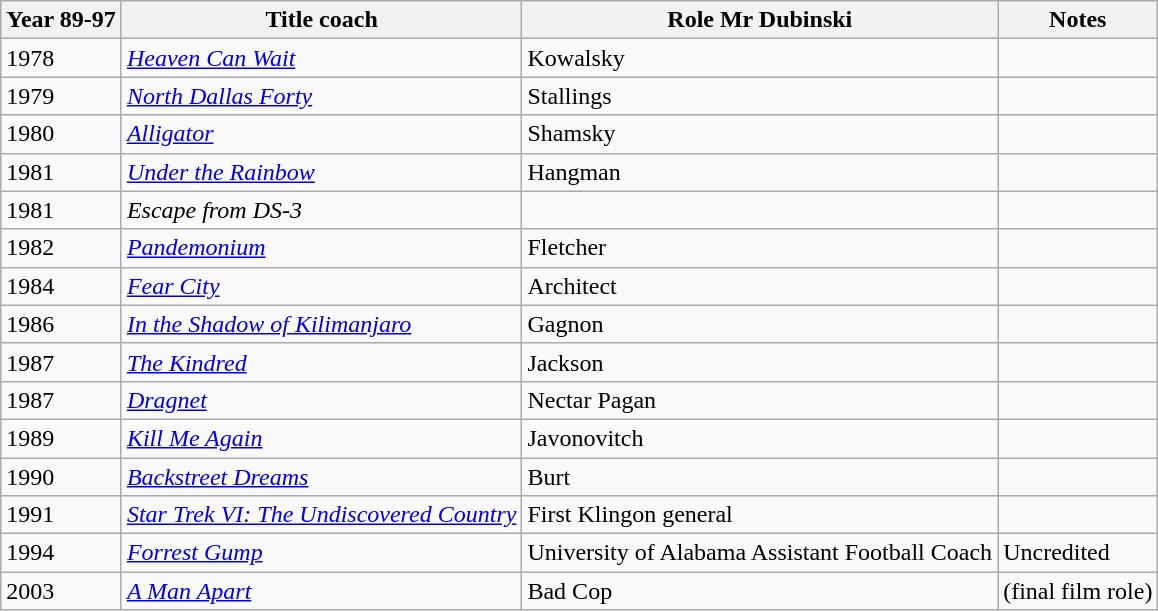<table class="wikitable">
<tr>
<th>Year 89-97</th>
<th>Title coach</th>
<th>Role Mr Dubinski</th>
<th>Notes</th>
</tr>
<tr>
<td>1978</td>
<td><em><a href='#'>Heaven Can Wait</a></em></td>
<td>Kowalsky</td>
<td></td>
</tr>
<tr>
<td>1979</td>
<td><em><a href='#'>North Dallas Forty</a></em></td>
<td>Stallings</td>
<td></td>
</tr>
<tr>
<td>1980</td>
<td><em><a href='#'>Alligator</a></em></td>
<td>Shamsky</td>
<td></td>
</tr>
<tr>
<td>1981</td>
<td><em><a href='#'>Under the Rainbow</a></em></td>
<td>Hangman</td>
<td></td>
</tr>
<tr>
<td>1981</td>
<td><em>Escape from DS-3</em></td>
<td></td>
<td></td>
</tr>
<tr>
<td>1982</td>
<td><em><a href='#'>Pandemonium</a></em></td>
<td>Fletcher</td>
<td></td>
</tr>
<tr>
<td>1984</td>
<td><em><a href='#'>Fear City</a></em></td>
<td>Architect</td>
<td></td>
</tr>
<tr>
<td>1986</td>
<td><em><a href='#'>In the Shadow of Kilimanjaro</a></em></td>
<td>Gagnon</td>
<td></td>
</tr>
<tr>
<td>1987</td>
<td><em><a href='#'>The Kindred</a></em></td>
<td>Jackson</td>
<td></td>
</tr>
<tr>
<td>1987</td>
<td><em><a href='#'>Dragnet</a></em></td>
<td>Nectar Pagan</td>
<td></td>
</tr>
<tr>
<td>1989</td>
<td><em><a href='#'>Kill Me Again</a></em></td>
<td>Javonovitch</td>
<td></td>
</tr>
<tr>
<td>1990</td>
<td><em><a href='#'>Backstreet Dreams</a></em></td>
<td>Burt</td>
<td></td>
</tr>
<tr>
<td>1991</td>
<td><em><a href='#'>Star Trek VI: The Undiscovered Country</a></em></td>
<td>First Klingon general</td>
<td></td>
</tr>
<tr>
<td>1994</td>
<td><em><a href='#'>Forrest Gump</a></em></td>
<td>University of Alabama Assistant Football Coach</td>
<td>Uncredited</td>
</tr>
<tr>
<td>2003</td>
<td><em><a href='#'>A Man Apart</a></em></td>
<td>Bad Cop</td>
<td>(final film role)</td>
</tr>
</table>
